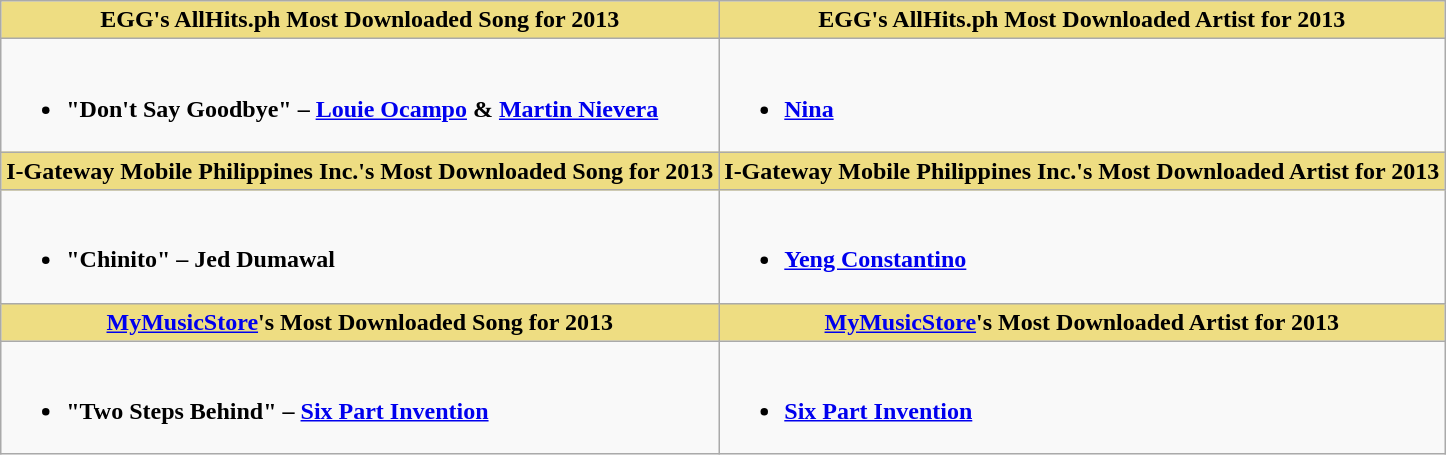<table class="wikitable">
<tr>
<th style="background:#EEDD82;" ! width:50%">EGG's AllHits.ph Most Downloaded Song for 2013</th>
<th style="background:#EEDD82;" ! width:50%">EGG's AllHits.ph Most Downloaded Artist for 2013</th>
</tr>
<tr>
<td valign="top"><br><ul><li><strong>"Don't Say Goodbye" – <a href='#'>Louie Ocampo</a> & <a href='#'>Martin Nievera</a></strong></li></ul></td>
<td valign="top"><br><ul><li><strong><a href='#'>Nina</a></strong></li></ul></td>
</tr>
<tr>
<th style="background:#EEDD82;" ! width:50%">I-Gateway Mobile Philippines Inc.'s Most Downloaded Song for 2013</th>
<th style="background:#EEDD82;" ! width:50%">I-Gateway Mobile Philippines Inc.'s Most Downloaded Artist for 2013</th>
</tr>
<tr>
<td valign="top"><br><ul><li><strong>"Chinito" – Jed Dumawal</strong></li></ul></td>
<td valign="top"><br><ul><li><strong><a href='#'>Yeng Constantino</a></strong></li></ul></td>
</tr>
<tr>
<th style="background:#EEDD82;" ! width:50%"><a href='#'>MyMusicStore</a>'s Most Downloaded Song for 2013</th>
<th style="background:#EEDD82;" ! width:50%"><a href='#'>MyMusicStore</a>'s Most Downloaded Artist for 2013</th>
</tr>
<tr>
<td valign="top"><br><ul><li><strong>"Two Steps Behind" – <a href='#'>Six Part Invention</a></strong></li></ul></td>
<td valign="top"><br><ul><li><strong><a href='#'>Six Part Invention</a></strong></li></ul></td>
</tr>
</table>
